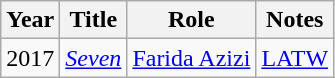<table class="wikitable sortable">
<tr>
<th>Year</th>
<th>Title</th>
<th>Role</th>
<th class="unsortable">Notes</th>
</tr>
<tr>
<td>2017</td>
<td><em><a href='#'>Seven</a></em></td>
<td><a href='#'>Farida Azizi</a></td>
<td><a href='#'>LATW</a></td>
</tr>
</table>
